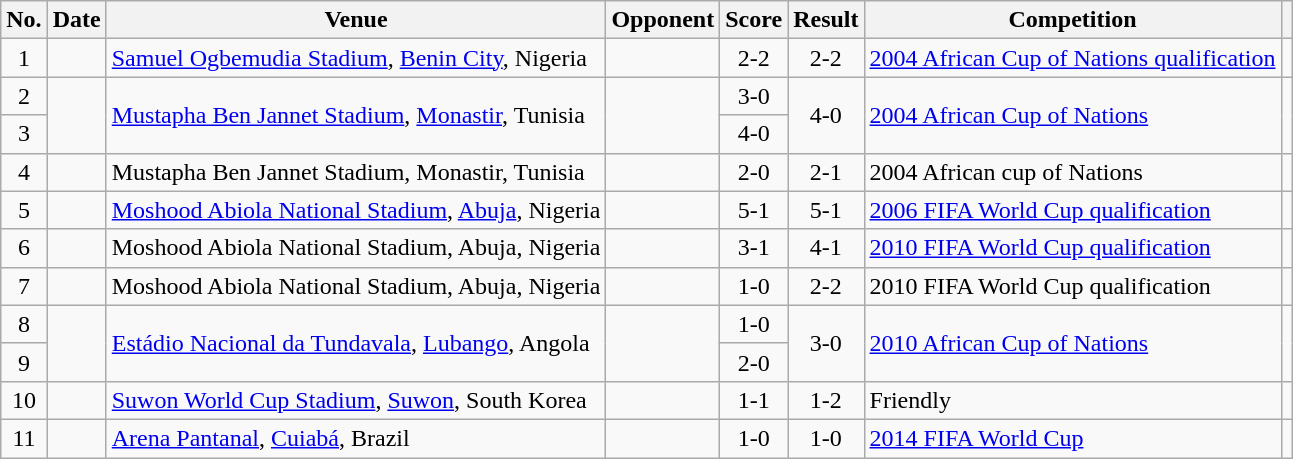<table class="wikitable sortable">
<tr>
<th scope="col">No.</th>
<th scope="col">Date</th>
<th scope="col">Venue</th>
<th scope="col">Opponent</th>
<th scope="col">Score</th>
<th scope="col">Result</th>
<th scope="col">Competition</th>
<th scope="col" class="unsortable"></th>
</tr>
<tr>
<td style="text-align:center">1</td>
<td></td>
<td><a href='#'>Samuel Ogbemudia Stadium</a>, <a href='#'>Benin City</a>, Nigeria</td>
<td></td>
<td style="text-align:center">2-2</td>
<td style="text-align:center">2-2</td>
<td><a href='#'>2004 African Cup of Nations qualification</a></td>
<td></td>
</tr>
<tr>
<td style="text-align:center">2</td>
<td rowspan="2"></td>
<td rowspan="2"><a href='#'>Mustapha Ben Jannet Stadium</a>, <a href='#'>Monastir</a>, Tunisia</td>
<td rowspan="2"></td>
<td style="text-align:center">3-0</td>
<td rowspan="2" style="text-align:center">4-0</td>
<td rowspan="2"><a href='#'>2004 African Cup of Nations</a></td>
<td rowspan="2"></td>
</tr>
<tr>
<td style="text-align:center">3</td>
<td style="text-align:center">4-0</td>
</tr>
<tr>
<td style="text-align:center">4</td>
<td></td>
<td>Mustapha Ben Jannet Stadium, Monastir, Tunisia</td>
<td></td>
<td style="text-align:center">2-0</td>
<td style="text-align:center">2-1</td>
<td>2004 African cup of Nations</td>
<td></td>
</tr>
<tr>
<td style="text-align:center">5</td>
<td></td>
<td><a href='#'>Moshood Abiola National Stadium</a>, <a href='#'>Abuja</a>, Nigeria</td>
<td></td>
<td style="text-align:center">5-1</td>
<td style="text-align:center">5-1</td>
<td><a href='#'>2006 FIFA World Cup qualification</a></td>
<td></td>
</tr>
<tr>
<td style="text-align:center">6</td>
<td></td>
<td>Moshood Abiola National Stadium, Abuja, Nigeria</td>
<td></td>
<td style="text-align:center">3-1</td>
<td style="text-align:center">4-1</td>
<td><a href='#'>2010 FIFA World Cup qualification</a></td>
<td></td>
</tr>
<tr>
<td style="text-align:center">7</td>
<td></td>
<td>Moshood Abiola National Stadium, Abuja, Nigeria</td>
<td></td>
<td style="text-align:center">1-0</td>
<td style="text-align:center">2-2</td>
<td>2010 FIFA World Cup qualification</td>
<td></td>
</tr>
<tr>
<td style="text-align:center">8</td>
<td rowspan="2"></td>
<td rowspan="2"><a href='#'>Estádio Nacional da Tundavala</a>, <a href='#'>Lubango</a>, Angola</td>
<td rowspan="2"></td>
<td style="text-align:center">1-0</td>
<td rowspan="2" style="text-align:center">3-0</td>
<td rowspan="2"><a href='#'>2010 African Cup of Nations</a></td>
<td rowspan="2"></td>
</tr>
<tr>
<td style="text-align:center">9</td>
<td style="text-align:center">2-0</td>
</tr>
<tr 3>
<td style="text-align:center">10</td>
<td></td>
<td><a href='#'>Suwon World Cup Stadium</a>, <a href='#'>Suwon</a>, South Korea</td>
<td></td>
<td style="text-align:center">1-1</td>
<td style="text-align:center">1-2</td>
<td>Friendly</td>
<td></td>
</tr>
<tr>
<td style="text-align:center">11</td>
<td></td>
<td><a href='#'>Arena Pantanal</a>, <a href='#'>Cuiabá</a>, Brazil</td>
<td></td>
<td style="text-align:center">1-0</td>
<td style="text-align:center">1-0</td>
<td><a href='#'>2014 FIFA World Cup</a></td>
<td></td>
</tr>
</table>
